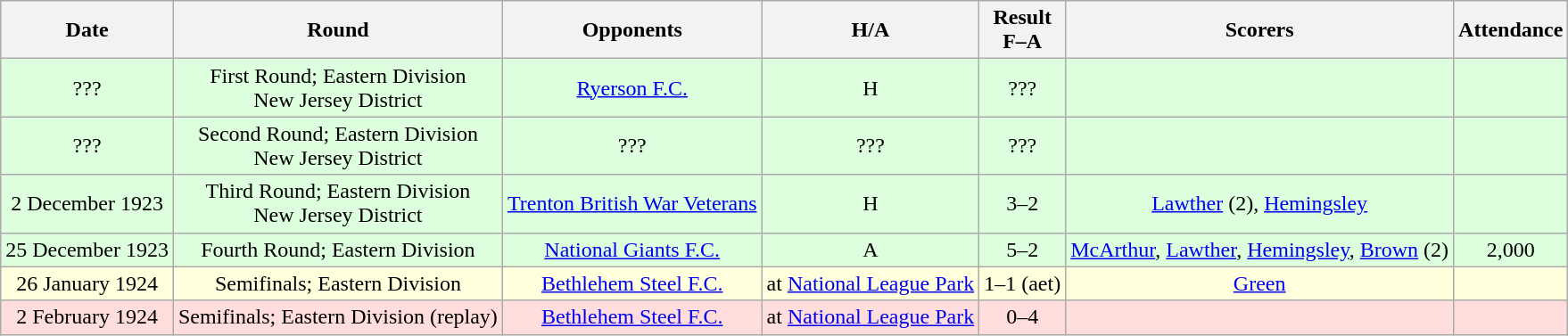<table class="wikitable" style="text-align:center">
<tr>
<th>Date</th>
<th>Round</th>
<th>Opponents</th>
<th>H/A</th>
<th>Result<br>F–A</th>
<th>Scorers</th>
<th>Attendance</th>
</tr>
<tr bgcolor="#ddffdd">
<td>???</td>
<td>First Round; Eastern Division<br>New Jersey District</td>
<td><a href='#'>Ryerson F.C.</a></td>
<td>H</td>
<td>???</td>
<td></td>
<td></td>
</tr>
<tr bgcolor="#ddffdd">
<td>???</td>
<td>Second Round; Eastern Division<br>New Jersey District</td>
<td>???</td>
<td>???</td>
<td>???</td>
<td></td>
<td></td>
</tr>
<tr bgcolor="#ddffdd">
<td>2 December 1923</td>
<td>Third Round; Eastern Division<br>New Jersey District</td>
<td><a href='#'>Trenton British War Veterans</a></td>
<td>H</td>
<td>3–2</td>
<td><a href='#'>Lawther</a> (2), <a href='#'>Hemingsley</a></td>
<td></td>
</tr>
<tr bgcolor="#ddffdd">
<td>25 December 1923</td>
<td>Fourth Round; Eastern Division</td>
<td><a href='#'>National Giants F.C.</a></td>
<td>A</td>
<td>5–2</td>
<td><a href='#'>McArthur</a>, <a href='#'>Lawther</a>, <a href='#'>Hemingsley</a>, <a href='#'>Brown</a> (2)</td>
<td>2,000</td>
</tr>
<tr bgcolor="#ffffdd">
<td>26 January 1924</td>
<td>Semifinals; Eastern Division</td>
<td><a href='#'>Bethlehem Steel F.C.</a></td>
<td>at <a href='#'>National League Park</a></td>
<td>1–1 (aet)</td>
<td><a href='#'>Green</a></td>
<td></td>
</tr>
<tr bgcolor="#ffdddd">
<td>2 February 1924</td>
<td>Semifinals; Eastern Division (replay)</td>
<td><a href='#'>Bethlehem Steel F.C.</a></td>
<td>at <a href='#'>National League Park</a></td>
<td>0–4</td>
<td></td>
<td></td>
</tr>
</table>
